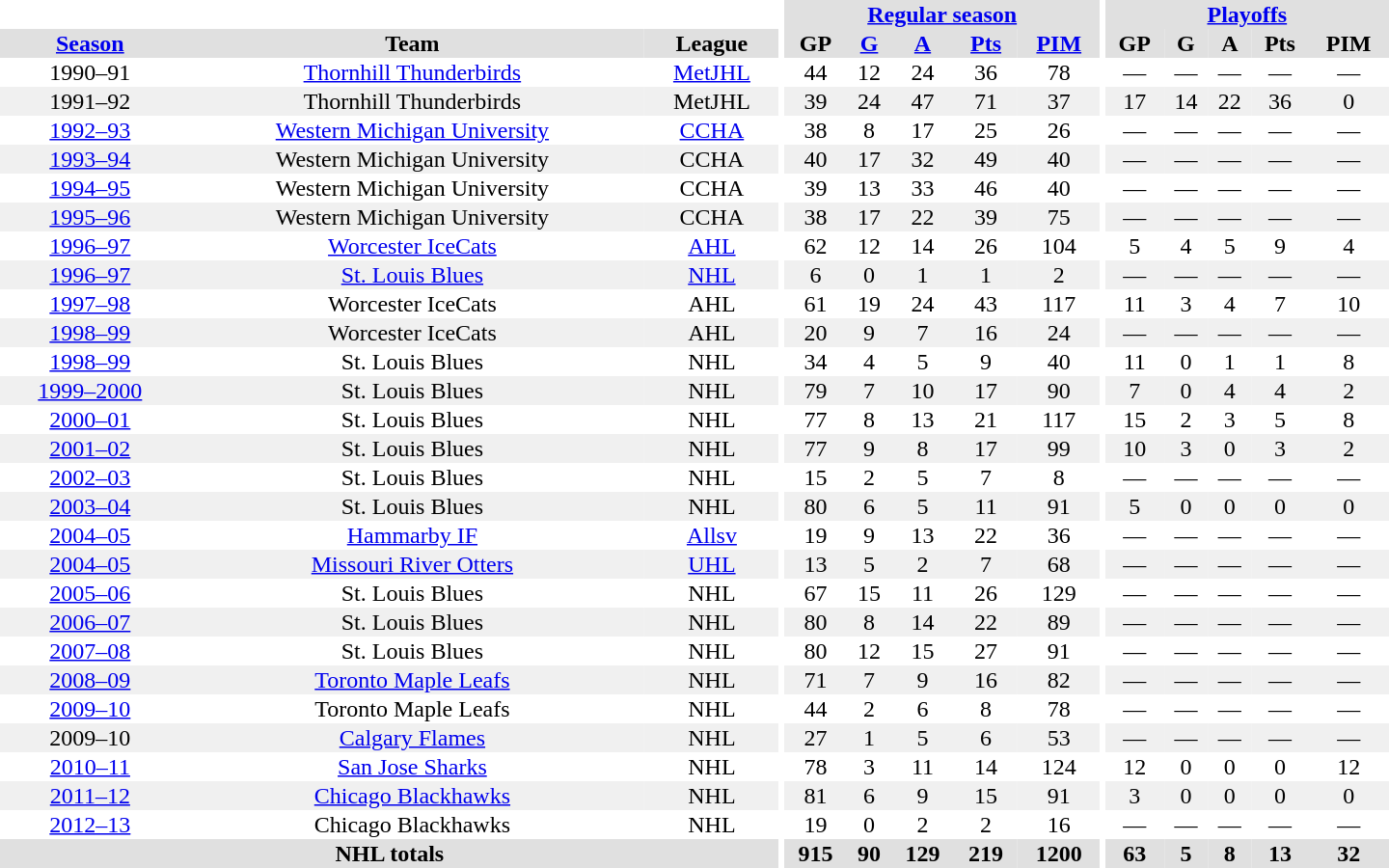<table border="0" cellpadding="1" cellspacing="0" style="text-align:center; width:60em">
<tr bgcolor="#e0e0e0">
<th colspan="3" bgcolor="#ffffff"></th>
<th rowspan="99" bgcolor="#ffffff"></th>
<th colspan="5"><a href='#'>Regular season</a></th>
<th rowspan="99" bgcolor="#ffffff"></th>
<th colspan="5"><a href='#'>Playoffs</a></th>
</tr>
<tr bgcolor="#e0e0e0">
<th><a href='#'>Season</a></th>
<th>Team</th>
<th>League</th>
<th>GP</th>
<th><a href='#'>G</a></th>
<th><a href='#'>A</a></th>
<th><a href='#'>Pts</a></th>
<th><a href='#'>PIM</a></th>
<th>GP</th>
<th>G</th>
<th>A</th>
<th>Pts</th>
<th>PIM</th>
</tr>
<tr>
<td>1990–91</td>
<td><a href='#'>Thornhill Thunderbirds</a></td>
<td><a href='#'>MetJHL</a></td>
<td>44</td>
<td>12</td>
<td>24</td>
<td>36</td>
<td>78</td>
<td>—</td>
<td>—</td>
<td>—</td>
<td>—</td>
<td>—</td>
</tr>
<tr bgcolor="#f0f0f0">
<td>1991–92</td>
<td>Thornhill Thunderbirds</td>
<td>MetJHL</td>
<td>39</td>
<td>24</td>
<td>47</td>
<td>71</td>
<td>37</td>
<td>17</td>
<td>14</td>
<td>22</td>
<td>36</td>
<td>0</td>
</tr>
<tr>
<td><a href='#'>1992–93</a></td>
<td><a href='#'>Western Michigan University</a></td>
<td><a href='#'>CCHA</a></td>
<td>38</td>
<td>8</td>
<td>17</td>
<td>25</td>
<td>26</td>
<td>—</td>
<td>—</td>
<td>—</td>
<td>—</td>
<td>—</td>
</tr>
<tr bgcolor="#f0f0f0">
<td><a href='#'>1993–94</a></td>
<td>Western Michigan University</td>
<td>CCHA</td>
<td>40</td>
<td>17</td>
<td>32</td>
<td>49</td>
<td>40</td>
<td>—</td>
<td>—</td>
<td>—</td>
<td>—</td>
<td>—</td>
</tr>
<tr>
<td><a href='#'>1994–95</a></td>
<td>Western Michigan University</td>
<td>CCHA</td>
<td>39</td>
<td>13</td>
<td>33</td>
<td>46</td>
<td>40</td>
<td>—</td>
<td>—</td>
<td>—</td>
<td>—</td>
<td>—</td>
</tr>
<tr bgcolor="#f0f0f0">
<td><a href='#'>1995–96</a></td>
<td>Western Michigan University</td>
<td>CCHA</td>
<td>38</td>
<td>17</td>
<td>22</td>
<td>39</td>
<td>75</td>
<td>—</td>
<td>—</td>
<td>—</td>
<td>—</td>
<td>—</td>
</tr>
<tr>
<td><a href='#'>1996–97</a></td>
<td><a href='#'>Worcester IceCats</a></td>
<td><a href='#'>AHL</a></td>
<td>62</td>
<td>12</td>
<td>14</td>
<td>26</td>
<td>104</td>
<td>5</td>
<td>4</td>
<td>5</td>
<td>9</td>
<td>4</td>
</tr>
<tr bgcolor="#f0f0f0">
<td><a href='#'>1996–97</a></td>
<td><a href='#'>St. Louis Blues</a></td>
<td><a href='#'>NHL</a></td>
<td>6</td>
<td>0</td>
<td>1</td>
<td>1</td>
<td>2</td>
<td>—</td>
<td>—</td>
<td>—</td>
<td>—</td>
<td>—</td>
</tr>
<tr>
<td><a href='#'>1997–98</a></td>
<td>Worcester IceCats</td>
<td>AHL</td>
<td>61</td>
<td>19</td>
<td>24</td>
<td>43</td>
<td>117</td>
<td>11</td>
<td>3</td>
<td>4</td>
<td>7</td>
<td>10</td>
</tr>
<tr bgcolor="#f0f0f0">
<td><a href='#'>1998–99</a></td>
<td>Worcester IceCats</td>
<td>AHL</td>
<td>20</td>
<td>9</td>
<td>7</td>
<td>16</td>
<td>24</td>
<td>—</td>
<td>—</td>
<td>—</td>
<td>—</td>
<td>—</td>
</tr>
<tr>
<td><a href='#'>1998–99</a></td>
<td>St. Louis Blues</td>
<td>NHL</td>
<td>34</td>
<td>4</td>
<td>5</td>
<td>9</td>
<td>40</td>
<td>11</td>
<td>0</td>
<td>1</td>
<td>1</td>
<td>8</td>
</tr>
<tr bgcolor="#f0f0f0">
<td><a href='#'>1999–2000</a></td>
<td>St. Louis Blues</td>
<td>NHL</td>
<td>79</td>
<td>7</td>
<td>10</td>
<td>17</td>
<td>90</td>
<td>7</td>
<td>0</td>
<td>4</td>
<td>4</td>
<td>2</td>
</tr>
<tr>
<td><a href='#'>2000–01</a></td>
<td>St. Louis Blues</td>
<td>NHL</td>
<td>77</td>
<td>8</td>
<td>13</td>
<td>21</td>
<td>117</td>
<td>15</td>
<td>2</td>
<td>3</td>
<td>5</td>
<td>8</td>
</tr>
<tr bgcolor="#f0f0f0">
<td><a href='#'>2001–02</a></td>
<td>St. Louis Blues</td>
<td>NHL</td>
<td>77</td>
<td>9</td>
<td>8</td>
<td>17</td>
<td>99</td>
<td>10</td>
<td>3</td>
<td>0</td>
<td>3</td>
<td>2</td>
</tr>
<tr>
<td><a href='#'>2002–03</a></td>
<td>St. Louis Blues</td>
<td>NHL</td>
<td>15</td>
<td>2</td>
<td>5</td>
<td>7</td>
<td>8</td>
<td>—</td>
<td>—</td>
<td>—</td>
<td>—</td>
<td>—</td>
</tr>
<tr bgcolor="#f0f0f0">
<td><a href='#'>2003–04</a></td>
<td>St. Louis Blues</td>
<td>NHL</td>
<td>80</td>
<td>6</td>
<td>5</td>
<td>11</td>
<td>91</td>
<td>5</td>
<td>0</td>
<td>0</td>
<td>0</td>
<td>0</td>
</tr>
<tr>
<td><a href='#'>2004–05</a></td>
<td><a href='#'>Hammarby IF</a></td>
<td><a href='#'>Allsv</a></td>
<td>19</td>
<td>9</td>
<td>13</td>
<td>22</td>
<td>36</td>
<td>—</td>
<td>—</td>
<td>—</td>
<td>—</td>
<td>—</td>
</tr>
<tr bgcolor="#f0f0f0">
<td><a href='#'>2004–05</a></td>
<td><a href='#'>Missouri River Otters</a></td>
<td><a href='#'>UHL</a></td>
<td>13</td>
<td>5</td>
<td>2</td>
<td>7</td>
<td>68</td>
<td>—</td>
<td>—</td>
<td>—</td>
<td>—</td>
<td>—</td>
</tr>
<tr>
<td><a href='#'>2005–06</a></td>
<td>St. Louis Blues</td>
<td>NHL</td>
<td>67</td>
<td>15</td>
<td>11</td>
<td>26</td>
<td>129</td>
<td>—</td>
<td>—</td>
<td>—</td>
<td>—</td>
<td>—</td>
</tr>
<tr bgcolor="#f0f0f0">
<td><a href='#'>2006–07</a></td>
<td>St. Louis Blues</td>
<td>NHL</td>
<td>80</td>
<td>8</td>
<td>14</td>
<td>22</td>
<td>89</td>
<td>—</td>
<td>—</td>
<td>—</td>
<td>—</td>
<td>—</td>
</tr>
<tr>
<td><a href='#'>2007–08</a></td>
<td>St. Louis Blues</td>
<td>NHL</td>
<td>80</td>
<td>12</td>
<td>15</td>
<td>27</td>
<td>91</td>
<td>—</td>
<td>—</td>
<td>—</td>
<td>—</td>
<td>—</td>
</tr>
<tr bgcolor="#f0f0f0">
<td><a href='#'>2008–09</a></td>
<td><a href='#'>Toronto Maple Leafs</a></td>
<td>NHL</td>
<td>71</td>
<td>7</td>
<td>9</td>
<td>16</td>
<td>82</td>
<td>—</td>
<td>—</td>
<td>—</td>
<td>—</td>
<td>—</td>
</tr>
<tr>
<td><a href='#'>2009–10</a></td>
<td>Toronto Maple Leafs</td>
<td>NHL</td>
<td>44</td>
<td>2</td>
<td>6</td>
<td>8</td>
<td>78</td>
<td>—</td>
<td>—</td>
<td>—</td>
<td>—</td>
<td>—</td>
</tr>
<tr bgcolor="#f0f0f0">
<td>2009–10</td>
<td><a href='#'>Calgary Flames</a></td>
<td>NHL</td>
<td>27</td>
<td>1</td>
<td>5</td>
<td>6</td>
<td>53</td>
<td>—</td>
<td>—</td>
<td>—</td>
<td>—</td>
<td>—</td>
</tr>
<tr>
<td><a href='#'>2010–11</a></td>
<td><a href='#'>San Jose Sharks</a></td>
<td>NHL</td>
<td>78</td>
<td>3</td>
<td>11</td>
<td>14</td>
<td>124</td>
<td>12</td>
<td>0</td>
<td>0</td>
<td>0</td>
<td>12</td>
</tr>
<tr bgcolor="#f0f0f0">
<td><a href='#'>2011–12</a></td>
<td><a href='#'>Chicago Blackhawks</a></td>
<td>NHL</td>
<td>81</td>
<td>6</td>
<td>9</td>
<td>15</td>
<td>91</td>
<td>3</td>
<td>0</td>
<td>0</td>
<td>0</td>
<td>0</td>
</tr>
<tr>
<td><a href='#'>2012–13</a></td>
<td>Chicago Blackhawks</td>
<td>NHL</td>
<td>19</td>
<td>0</td>
<td>2</td>
<td>2</td>
<td>16</td>
<td>—</td>
<td>—</td>
<td>—</td>
<td>—</td>
<td>—</td>
</tr>
<tr bgcolor="#e0e0e0">
<th colspan="3">NHL totals</th>
<th>915</th>
<th>90</th>
<th>129</th>
<th>219</th>
<th>1200</th>
<th>63</th>
<th>5</th>
<th>8</th>
<th>13</th>
<th>32</th>
</tr>
</table>
